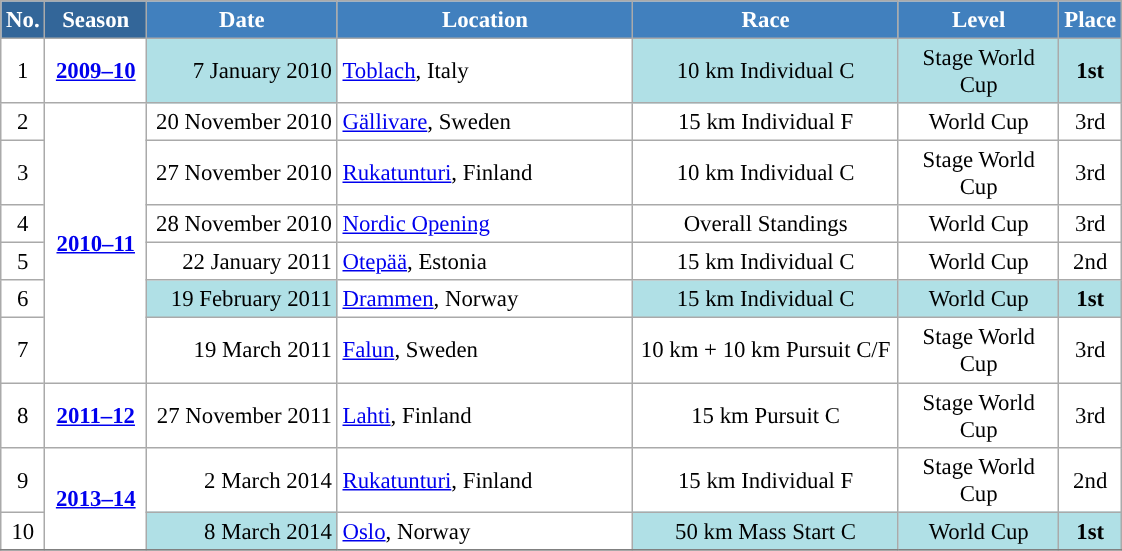<table class="wikitable sortable" style="font-size:95%; text-align:center; border:grey solid 1px; border-collapse:collapse; background:#ffffff;">
<tr style="background:#efefef;">
<th style="background-color:#369; color:white;">No.</th>
<th style="background-color:#369; color:white;">Season</th>
<th style="background-color:#4180be; color:white; width:120px;">Date</th>
<th style="background-color:#4180be; color:white; width:190px;">Location</th>
<th style="background-color:#4180be; color:white; width:170px;">Race</th>
<th style="background-color:#4180be; color:white; width:100px;">Level</th>
<th style="background-color:#4180be; color:white;">Place</th>
</tr>
<tr>
<td align=center>1</td>
<td rowspan=1 align=center><strong><a href='#'>2009–10</a></strong></td>
<td bgcolor="#BOEOE6" align=right>7 January 2010</td>
<td align=left> <a href='#'>Toblach</a>, Italy</td>
<td bgcolor="#BOEOE6">10 km Individual C</td>
<td bgcolor="#BOEOE6">Stage World Cup</td>
<td bgcolor="#BOEOE6"><strong>1st</strong></td>
</tr>
<tr>
<td align=center>2</td>
<td rowspan=6 align=center><strong> <a href='#'>2010–11</a> </strong></td>
<td align=right>20 November 2010</td>
<td align=left> <a href='#'>Gällivare</a>, Sweden</td>
<td>15 km Individual F</td>
<td>World Cup</td>
<td>3rd</td>
</tr>
<tr>
<td align=center>3</td>
<td align=right>27 November 2010</td>
<td align=left> <a href='#'>Rukatunturi</a>, Finland</td>
<td>10 km Individual C</td>
<td>Stage World Cup</td>
<td>3rd</td>
</tr>
<tr>
<td align=center>4</td>
<td align=right>28 November 2010</td>
<td align=left> <a href='#'>Nordic Opening</a></td>
<td>Overall Standings</td>
<td>World Cup</td>
<td>3rd</td>
</tr>
<tr>
<td align=center>5</td>
<td align=right>22 January 2011</td>
<td align=left> <a href='#'>Otepää</a>, Estonia</td>
<td>15 km Individual C</td>
<td>World Cup</td>
<td>2nd</td>
</tr>
<tr>
<td align=center>6</td>
<td bgcolor="#BOEOE6" align=right>19 February 2011</td>
<td align=left> <a href='#'>Drammen</a>, Norway</td>
<td bgcolor="#BOEOE6" align=center>15 km Individual C</td>
<td bgcolor="#BOEOE6">World Cup</td>
<td bgcolor="#BOEOE6"><strong>1st</strong></td>
</tr>
<tr>
<td align=center>7</td>
<td align=right>19 March 2011</td>
<td align=left> <a href='#'>Falun</a>, Sweden</td>
<td>10 km + 10 km Pursuit C/F</td>
<td>Stage World Cup</td>
<td>3rd</td>
</tr>
<tr>
<td align=center>8</td>
<td rowspan=1 align=center><strong> <a href='#'>2011–12</a> </strong></td>
<td align=right>27 November 2011</td>
<td align=left> <a href='#'>Lahti</a>, Finland</td>
<td>15 km Pursuit C</td>
<td>Stage World Cup</td>
<td>3rd</td>
</tr>
<tr>
<td align=center>9</td>
<td rowspan=2 align=center><strong> <a href='#'>2013–14</a> </strong></td>
<td align=right>2 March 2014</td>
<td align=left> <a href='#'>Rukatunturi</a>, Finland</td>
<td>15 km Individual F</td>
<td>Stage World Cup</td>
<td>2nd</td>
</tr>
<tr>
<td align=center>10</td>
<td bgcolor="#BOEOE6" align=right>8 March 2014</td>
<td align=left> <a href='#'>Oslo</a>, Norway</td>
<td bgcolor="#BOEOE6" align=center>50 km Mass Start C</td>
<td bgcolor="#BOEOE6">World Cup</td>
<td bgcolor="#BOEOE6"><strong>1st</strong></td>
</tr>
<tr>
</tr>
</table>
